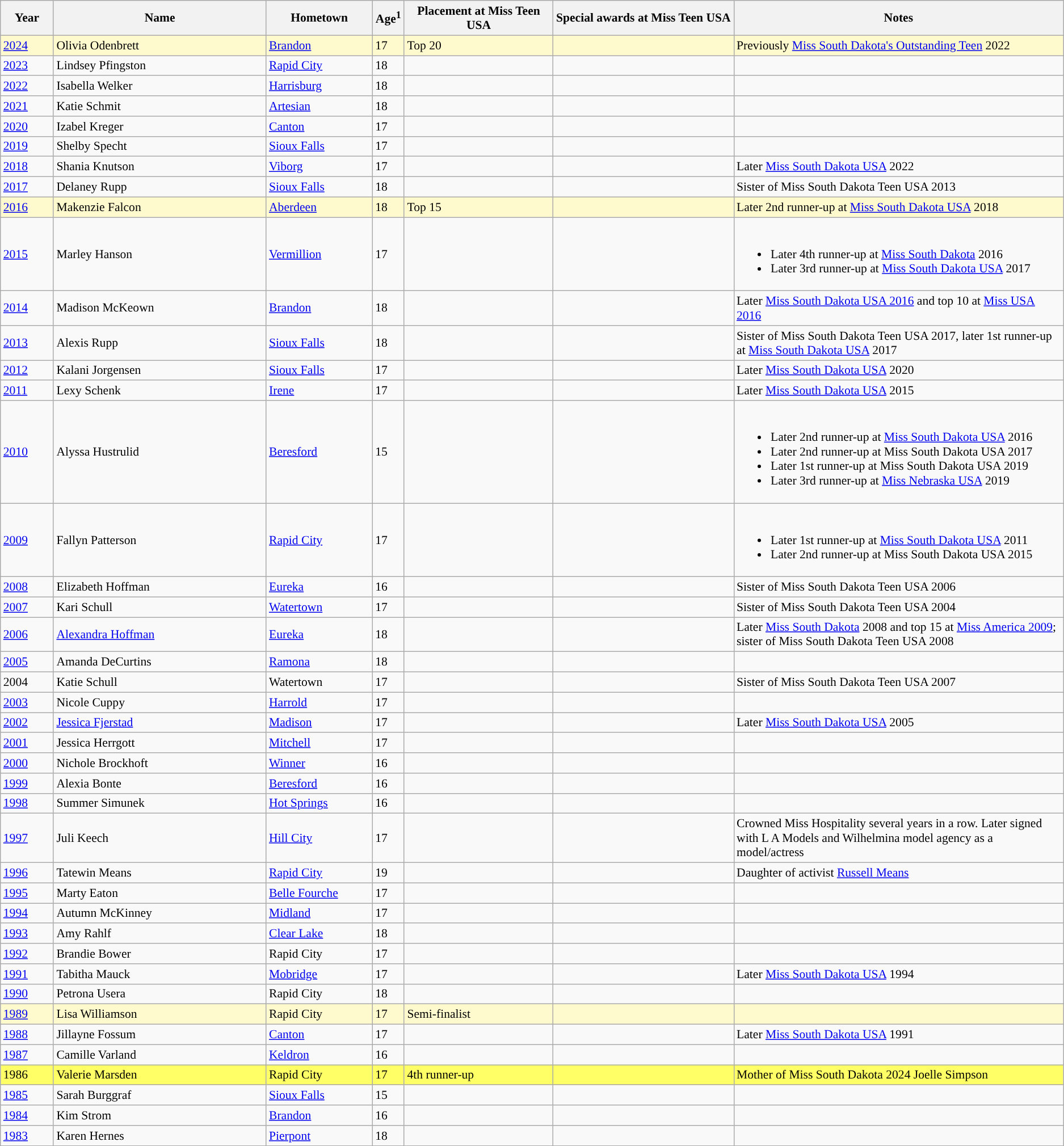<table class="wikitable"style="font-size:90%;">
<tr bgcolor="#efefef">
<th width=5%>Year</th>
<th width=20%>Name</th>
<th width=10%>Hometown</th>
<th width=3%>Age<sup>1</sup></th>
<th width=14%>Placement at Miss Teen USA</th>
<th width=17%>Special awards at Miss Teen  USA</th>
<th width=31%>Notes</th>
</tr>
<tr style="background-color:#FFFACD;”">
<td><a href='#'>2024</a></td>
<td>Olivia Odenbrett</td>
<td><a href='#'>Brandon</a></td>
<td>17</td>
<td>Top 20</td>
<td></td>
<td>Previously <a href='#'>Miss South Dakota's Outstanding Teen</a> 2022</td>
</tr>
<tr>
<td><a href='#'>2023</a></td>
<td>Lindsey Pfingston</td>
<td><a href='#'>Rapid City</a></td>
<td>18</td>
<td></td>
<td></td>
<td></td>
</tr>
<tr>
<td><a href='#'>2022</a></td>
<td>Isabella Welker</td>
<td><a href='#'>Harrisburg</a></td>
<td>18</td>
<td></td>
<td></td>
<td></td>
</tr>
<tr>
<td><a href='#'>2021</a></td>
<td>Katie Schmit</td>
<td><a href='#'>Artesian</a></td>
<td>18</td>
<td></td>
<td></td>
<td></td>
</tr>
<tr>
<td><a href='#'>2020</a></td>
<td>Izabel Kreger</td>
<td><a href='#'>Canton</a></td>
<td>17</td>
<td></td>
<td></td>
<td></td>
</tr>
<tr>
<td><a href='#'>2019</a></td>
<td>Shelby Specht</td>
<td><a href='#'>Sioux Falls</a></td>
<td>17</td>
<td></td>
<td></td>
<td></td>
</tr>
<tr>
<td><a href='#'>2018</a></td>
<td>Shania Knutson</td>
<td><a href='#'>Viborg</a></td>
<td>17</td>
<td></td>
<td></td>
<td>Later <a href='#'>Miss South Dakota USA</a> 2022</td>
</tr>
<tr>
<td><a href='#'>2017</a></td>
<td>Delaney Rupp</td>
<td><a href='#'>Sioux Falls</a></td>
<td>18</td>
<td></td>
<td></td>
<td>Sister of Miss South Dakota Teen USA 2013</td>
</tr>
<tr style="background-color:#FFFACD;”">
<td><a href='#'>2016</a></td>
<td>Makenzie Falcon</td>
<td><a href='#'>Aberdeen</a></td>
<td>18</td>
<td>Top 15</td>
<td></td>
<td>Later 2nd runner-up at <a href='#'>Miss South Dakota USA</a> 2018</td>
</tr>
<tr>
<td><a href='#'>2015</a></td>
<td>Marley Hanson</td>
<td><a href='#'>Vermillion</a></td>
<td>17</td>
<td></td>
<td></td>
<td><br><ul><li>Later 4th runner-up at <a href='#'>Miss South Dakota</a> 2016</li><li>Later 3rd runner-up at <a href='#'>Miss South Dakota USA</a> 2017</li></ul></td>
</tr>
<tr>
<td><a href='#'>2014</a></td>
<td>Madison McKeown</td>
<td><a href='#'>Brandon</a></td>
<td>18</td>
<td></td>
<td></td>
<td>Later <a href='#'>Miss South Dakota USA 2016</a> and top 10 at <a href='#'>Miss USA 2016</a></td>
</tr>
<tr>
<td><a href='#'>2013</a></td>
<td>Alexis Rupp</td>
<td><a href='#'>Sioux Falls</a></td>
<td>18</td>
<td></td>
<td></td>
<td>Sister of Miss South Dakota Teen USA 2017, later 1st runner-up at <a href='#'>Miss South Dakota USA</a> 2017</td>
</tr>
<tr>
<td><a href='#'>2012</a></td>
<td>Kalani Jorgensen</td>
<td><a href='#'>Sioux Falls</a></td>
<td>17</td>
<td></td>
<td></td>
<td>Later <a href='#'>Miss South Dakota USA</a> 2020</td>
</tr>
<tr>
<td><a href='#'>2011</a></td>
<td>Lexy Schenk</td>
<td><a href='#'>Irene</a></td>
<td>17</td>
<td></td>
<td></td>
<td>Later <a href='#'>Miss South Dakota USA</a> 2015</td>
</tr>
<tr>
<td><a href='#'>2010</a></td>
<td>Alyssa Hustrulid</td>
<td><a href='#'>Beresford</a></td>
<td>15</td>
<td></td>
<td></td>
<td><br><ul><li>Later 2nd runner-up at <a href='#'>Miss South Dakota USA</a> 2016</li><li>Later 2nd runner-up at Miss South Dakota USA 2017</li><li>Later 1st runner-up at Miss South Dakota USA 2019</li><li>Later 3rd runner-up at <a href='#'>Miss Nebraska USA</a> 2019</li></ul></td>
</tr>
<tr>
<td><a href='#'>2009</a></td>
<td>Fallyn Patterson</td>
<td><a href='#'>Rapid City</a></td>
<td>17</td>
<td></td>
<td></td>
<td><br><ul><li>Later 1st runner-up at <a href='#'>Miss South Dakota USA</a> 2011</li><li>Later 2nd runner-up at Miss South Dakota USA 2015</li></ul></td>
</tr>
<tr>
<td><a href='#'>2008</a></td>
<td>Elizabeth Hoffman</td>
<td><a href='#'>Eureka</a></td>
<td>16</td>
<td></td>
<td></td>
<td>Sister of Miss South Dakota Teen USA 2006</td>
</tr>
<tr>
<td><a href='#'>2007</a></td>
<td>Kari Schull</td>
<td><a href='#'>Watertown</a></td>
<td>17</td>
<td></td>
<td></td>
<td>Sister of Miss South Dakota Teen USA 2004</td>
</tr>
<tr>
<td><a href='#'>2006</a></td>
<td><a href='#'>Alexandra Hoffman</a></td>
<td><a href='#'>Eureka</a></td>
<td>18</td>
<td></td>
<td></td>
<td>Later <a href='#'>Miss South Dakota</a> 2008 and top 15 at <a href='#'>Miss America 2009</a>; sister of Miss South Dakota Teen USA 2008</td>
</tr>
<tr>
<td><a href='#'>2005</a></td>
<td>Amanda DeCurtins</td>
<td><a href='#'>Ramona</a></td>
<td>18</td>
<td></td>
<td></td>
<td></td>
</tr>
<tr>
<td>2004</td>
<td>Katie Schull</td>
<td>Watertown</td>
<td>17</td>
<td></td>
<td></td>
<td>Sister of Miss South Dakota Teen USA 2007</td>
</tr>
<tr>
<td><a href='#'>2003</a></td>
<td>Nicole Cuppy</td>
<td><a href='#'>Harrold</a></td>
<td>17</td>
<td></td>
<td></td>
<td></td>
</tr>
<tr>
<td><a href='#'>2002</a></td>
<td><a href='#'>Jessica Fjerstad</a></td>
<td><a href='#'>Madison</a></td>
<td>17</td>
<td></td>
<td></td>
<td>Later <a href='#'>Miss South Dakota USA</a> 2005</td>
</tr>
<tr>
<td><a href='#'>2001</a></td>
<td>Jessica Herrgott</td>
<td><a href='#'>Mitchell</a></td>
<td>17</td>
<td></td>
<td></td>
<td></td>
</tr>
<tr>
<td><a href='#'>2000</a></td>
<td>Nichole Brockhoft</td>
<td><a href='#'>Winner</a></td>
<td>16</td>
<td></td>
<td></td>
<td></td>
</tr>
<tr>
<td><a href='#'>1999</a></td>
<td>Alexia Bonte</td>
<td><a href='#'>Beresford</a></td>
<td>16</td>
<td></td>
<td></td>
<td></td>
</tr>
<tr>
<td><a href='#'>1998</a></td>
<td>Summer Simunek</td>
<td><a href='#'>Hot Springs</a></td>
<td>16</td>
<td></td>
<td></td>
<td></td>
</tr>
<tr>
<td><a href='#'>1997</a></td>
<td>Juli Keech</td>
<td><a href='#'>Hill City</a></td>
<td>17</td>
<td></td>
<td></td>
<td>Crowned Miss Hospitality several years in a row. Later signed with L A Models and Wilhelmina model agency as a model/actress</td>
</tr>
<tr>
<td><a href='#'>1996</a></td>
<td>Tatewin Means</td>
<td><a href='#'>Rapid City</a></td>
<td>19</td>
<td></td>
<td></td>
<td>Daughter of activist <a href='#'>Russell Means</a></td>
</tr>
<tr>
<td><a href='#'>1995</a></td>
<td>Marty Eaton</td>
<td><a href='#'>Belle Fourche</a></td>
<td>17</td>
<td></td>
<td></td>
<td></td>
</tr>
<tr>
<td><a href='#'>1994</a></td>
<td>Autumn McKinney</td>
<td><a href='#'>Midland</a></td>
<td>17</td>
<td></td>
<td></td>
<td></td>
</tr>
<tr>
<td><a href='#'>1993</a></td>
<td>Amy Rahlf</td>
<td><a href='#'>Clear Lake</a></td>
<td>18</td>
<td></td>
<td></td>
<td></td>
</tr>
<tr>
<td><a href='#'>1992</a></td>
<td>Brandie Bower</td>
<td>Rapid City</td>
<td>17</td>
<td></td>
<td></td>
<td></td>
</tr>
<tr>
<td><a href='#'>1991</a></td>
<td>Tabitha Mauck</td>
<td><a href='#'>Mobridge</a></td>
<td>17</td>
<td></td>
<td></td>
<td>Later <a href='#'>Miss South Dakota USA</a> 1994</td>
</tr>
<tr>
<td><a href='#'>1990</a></td>
<td>Petrona Usera</td>
<td>Rapid City</td>
<td>18</td>
<td></td>
<td></td>
<td></td>
</tr>
<tr style="background-color:#FFFACD;”">
<td><a href='#'>1989</a></td>
<td>Lisa Williamson</td>
<td>Rapid City</td>
<td>17</td>
<td>Semi-finalist</td>
<td></td>
<td></td>
</tr>
<tr>
<td><a href='#'>1988</a></td>
<td>Jillayne Fossum</td>
<td><a href='#'>Canton</a></td>
<td>17</td>
<td></td>
<td></td>
<td>Later <a href='#'>Miss South Dakota USA</a> 1991</td>
</tr>
<tr>
<td><a href='#'>1987</a></td>
<td>Camille Varland</td>
<td><a href='#'>Keldron</a></td>
<td>16</td>
<td></td>
<td></td>
<td></td>
</tr>
<tr style="background-color:#FFFF66;”">
<td>1986</td>
<td>Valerie Marsden</td>
<td>Rapid City</td>
<td>17</td>
<td>4th runner-up</td>
<td></td>
<td>Mother of Miss South Dakota 2024 Joelle Simpson</td>
</tr>
<tr>
<td><a href='#'>1985</a></td>
<td>Sarah Burggraf</td>
<td><a href='#'>Sioux Falls</a></td>
<td>15</td>
<td></td>
<td></td>
<td></td>
</tr>
<tr>
<td><a href='#'>1984</a></td>
<td>Kim Strom</td>
<td><a href='#'>Brandon</a></td>
<td>16</td>
<td></td>
<td></td>
<td></td>
</tr>
<tr>
<td><a href='#'>1983</a></td>
<td>Karen Hernes</td>
<td><a href='#'>Pierpont</a></td>
<td>18</td>
<td></td>
<td></td>
<td></td>
</tr>
</table>
